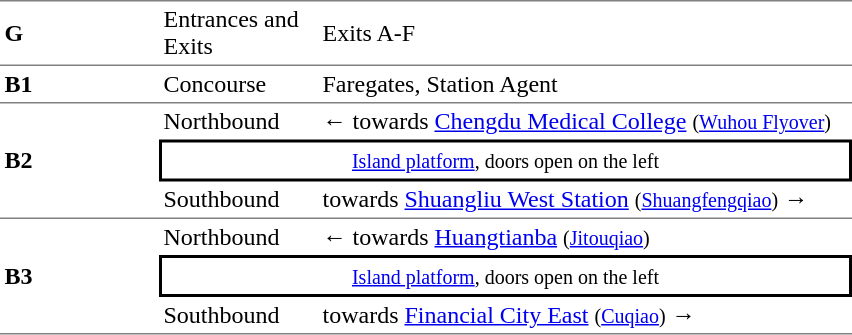<table cellspacing=0 cellpadding=3>
<tr>
<td style="border-top:solid 1px gray;border-bottom:solid 1px gray;" width=100><strong>G</strong></td>
<td style="border-top:solid 1px gray;border-bottom:solid 1px gray;" width=100>Entrances and Exits</td>
<td style="border-top:solid 1px gray;border-bottom:solid 1px gray;" width=350>Exits A-F</td>
</tr>
<tr>
<td style="border-bottom:solid 1px gray;"><strong>B1</strong></td>
<td style="border-bottom:solid 1px gray;">Concourse</td>
<td style="border-bottom:solid 1px gray;">Faregates, Station Agent</td>
</tr>
<tr>
<td style="border-bottom:solid 1px gray;" rowspan=3><strong>B2</strong></td>
<td>Northbound</td>
<td>←  towards <a href='#'>Chengdu Medical College</a> <small>(<a href='#'>Wuhou Flyover</a>)</small></td>
</tr>
<tr>
<td style="border-right:solid 2px black;border-left:solid 2px black;border-top:solid 2px black;border-bottom:solid 2px black;text-align:center;" colspan=2><small><a href='#'>Island platform</a>, doors open on the left</small></td>
</tr>
<tr>
<td style="border-bottom:solid 1px gray;">Southbound</td>
<td style="border-bottom:solid 1px gray;">  towards <a href='#'>Shuangliu West Station</a> <small>(<a href='#'>Shuangfengqiao</a>)</small> →</td>
</tr>
<tr>
<td style="border-bottom:solid 1px gray;" rowspan=3><strong>B3</strong></td>
<td>Northbound</td>
<td>←  towards <a href='#'>Huangtianba</a> <small>(<a href='#'>Jitouqiao</a>)</small></td>
</tr>
<tr>
<td style="border-right:solid 2px black;border-left:solid 2px black;border-top:solid 2px black;border-bottom:solid 2px black;text-align:center;" colspan=2><small><a href='#'>Island platform</a>, doors open on the left</small></td>
</tr>
<tr>
<td style="border-bottom:solid 1px gray;">Southbound</td>
<td style="border-bottom:solid 1px gray;">  towards <a href='#'>Financial City East</a> <small>(<a href='#'>Cuqiao</a>)</small> →</td>
</tr>
</table>
